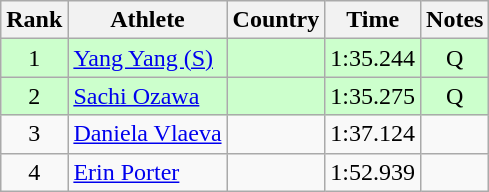<table class="wikitable" style="text-align:center">
<tr>
<th>Rank</th>
<th>Athlete</th>
<th>Country</th>
<th>Time</th>
<th>Notes</th>
</tr>
<tr bgcolor=ccffcc>
<td>1</td>
<td align=left><a href='#'>Yang Yang (S)</a></td>
<td align=left></td>
<td>1:35.244</td>
<td>Q</td>
</tr>
<tr bgcolor=ccffcc>
<td>2</td>
<td align=left><a href='#'>Sachi Ozawa</a></td>
<td align=left></td>
<td>1:35.275</td>
<td>Q</td>
</tr>
<tr>
<td>3</td>
<td align=left><a href='#'>Daniela Vlaeva</a></td>
<td align=left></td>
<td>1:37.124</td>
<td></td>
</tr>
<tr>
<td>4</td>
<td align=left><a href='#'>Erin Porter</a></td>
<td align=left></td>
<td>1:52.939</td>
<td></td>
</tr>
</table>
